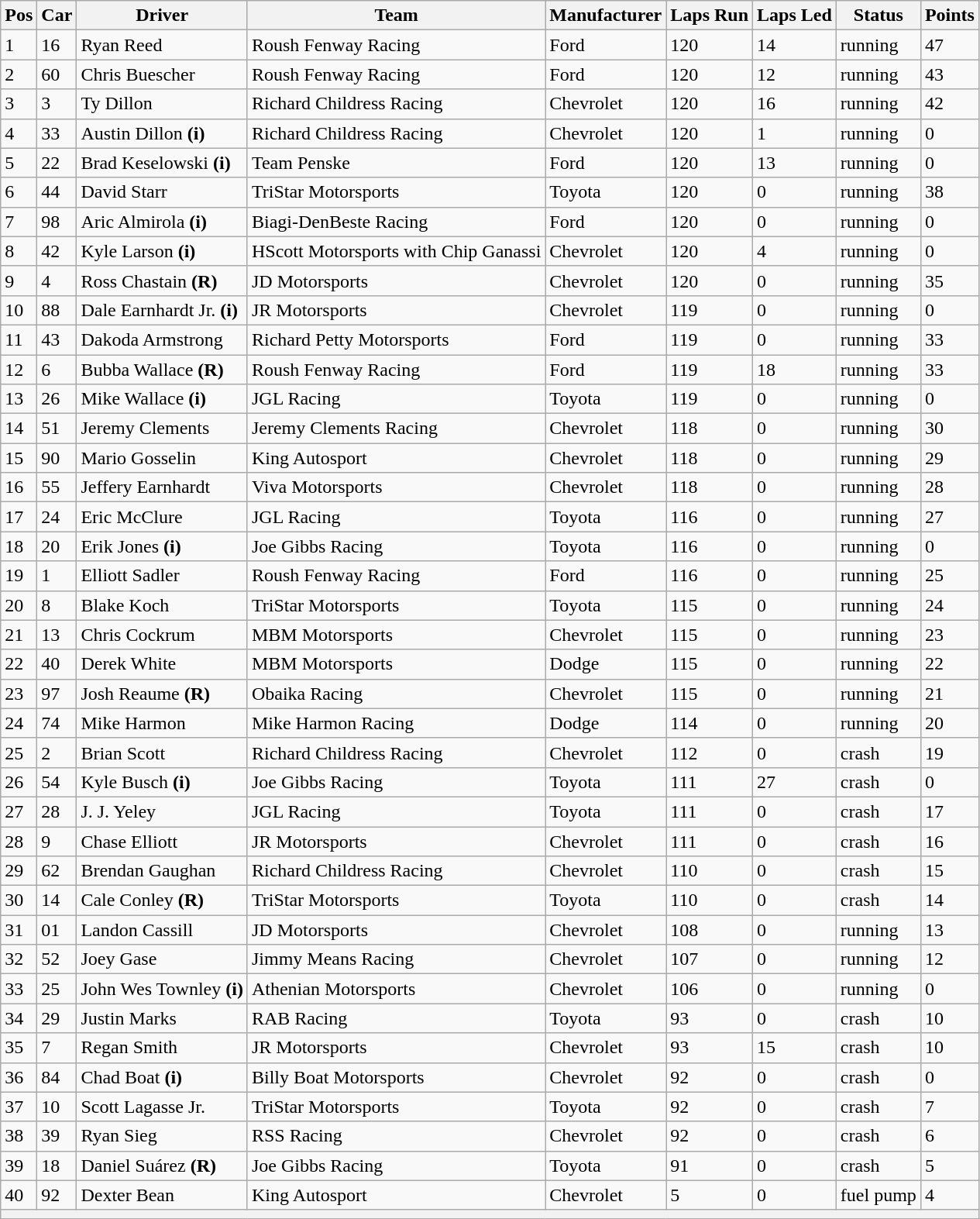<table class="sortable wikitable" border="1">
<tr>
<th>Pos</th>
<th>Car</th>
<th>Driver</th>
<th>Team</th>
<th>Manufacturer</th>
<th>Laps Run</th>
<th>Laps Led</th>
<th>Status</th>
<th>Points</th>
</tr>
<tr>
<td>1</td>
<td>16</td>
<td>Ryan Reed</td>
<td>Roush Fenway Racing</td>
<td>Ford</td>
<td>120</td>
<td>14</td>
<td>running</td>
<td>47</td>
</tr>
<tr>
<td>2</td>
<td>60</td>
<td>Chris Buescher</td>
<td>Roush Fenway Racing</td>
<td>Ford</td>
<td>120</td>
<td>12</td>
<td>running</td>
<td>43</td>
</tr>
<tr>
<td>3</td>
<td>3</td>
<td>Ty Dillon</td>
<td>Richard Childress Racing</td>
<td>Chevrolet</td>
<td>120</td>
<td>16</td>
<td>running</td>
<td>42</td>
</tr>
<tr>
<td>4</td>
<td>33</td>
<td>Austin Dillon <strong>(i)</strong></td>
<td>Richard Childress Racing</td>
<td>Chevrolet</td>
<td>120</td>
<td>1</td>
<td>running</td>
<td>0</td>
</tr>
<tr>
<td>5</td>
<td>22</td>
<td>Brad Keselowski <strong>(i)</strong></td>
<td>Team Penske</td>
<td>Ford</td>
<td>120</td>
<td>13</td>
<td>running</td>
<td>0</td>
</tr>
<tr>
<td>6</td>
<td>44</td>
<td>David Starr</td>
<td>TriStar Motorsports</td>
<td>Toyota</td>
<td>120</td>
<td>0</td>
<td>running</td>
<td>38</td>
</tr>
<tr>
<td>7</td>
<td>98</td>
<td>Aric Almirola <strong>(i)</strong></td>
<td>Biagi-DenBeste Racing</td>
<td>Ford</td>
<td>120</td>
<td>0</td>
<td>running</td>
<td>0</td>
</tr>
<tr>
<td>8</td>
<td>42</td>
<td>Kyle Larson <strong>(i)</strong></td>
<td>HScott Motorsports with Chip Ganassi</td>
<td>Chevrolet</td>
<td>120</td>
<td>4</td>
<td>running</td>
<td>0</td>
</tr>
<tr>
<td>9</td>
<td>4</td>
<td>Ross Chastain <strong>(R)</strong></td>
<td>JD Motorsports</td>
<td>Chevrolet</td>
<td>120</td>
<td>0</td>
<td>running</td>
<td>35</td>
</tr>
<tr>
<td>10</td>
<td>88</td>
<td>Dale Earnhardt Jr. <strong>(i)</strong></td>
<td>JR Motorsports</td>
<td>Chevrolet</td>
<td>119</td>
<td>0</td>
<td>running</td>
<td>0</td>
</tr>
<tr>
<td>11</td>
<td>43</td>
<td>Dakoda Armstrong</td>
<td>Richard Petty Motorsports</td>
<td>Ford</td>
<td>119</td>
<td>0</td>
<td>running</td>
<td>33</td>
</tr>
<tr>
<td>12</td>
<td>6</td>
<td>Bubba Wallace <strong>(R)</strong></td>
<td>Roush Fenway Racing</td>
<td>Ford</td>
<td>119</td>
<td>18</td>
<td>running</td>
<td>33</td>
</tr>
<tr>
<td>13</td>
<td>26</td>
<td>Mike Wallace <strong>(i)</strong></td>
<td>JGL Racing</td>
<td>Toyota</td>
<td>119</td>
<td>0</td>
<td>running</td>
<td>0</td>
</tr>
<tr>
<td>14</td>
<td>51</td>
<td>Jeremy Clements</td>
<td>Jeremy Clements Racing</td>
<td>Chevrolet</td>
<td>118</td>
<td>0</td>
<td>running</td>
<td>30</td>
</tr>
<tr>
<td>15</td>
<td>90</td>
<td>Mario Gosselin</td>
<td>King Autosport</td>
<td>Chevrolet</td>
<td>118</td>
<td>0</td>
<td>running</td>
<td>29</td>
</tr>
<tr>
<td>16</td>
<td>55</td>
<td>Jeffery Earnhardt</td>
<td>Viva Motorsports</td>
<td>Chevrolet</td>
<td>118</td>
<td>0</td>
<td>running</td>
<td>28</td>
</tr>
<tr>
<td>17</td>
<td>24</td>
<td>Eric McClure</td>
<td>JGL Racing</td>
<td>Toyota</td>
<td>116</td>
<td>0</td>
<td>running</td>
<td>27</td>
</tr>
<tr>
<td>18</td>
<td>20</td>
<td>Erik Jones <strong>(i)</strong></td>
<td>Joe Gibbs Racing</td>
<td>Toyota</td>
<td>116</td>
<td>0</td>
<td>running</td>
<td>0</td>
</tr>
<tr>
<td>19</td>
<td>1</td>
<td>Elliott Sadler</td>
<td>Roush Fenway Racing</td>
<td>Ford</td>
<td>116</td>
<td>0</td>
<td>running</td>
<td>25</td>
</tr>
<tr>
<td>20</td>
<td>8</td>
<td>Blake Koch</td>
<td>TriStar Motorsports</td>
<td>Toyota</td>
<td>115</td>
<td>0</td>
<td>running</td>
<td>24</td>
</tr>
<tr>
<td>21</td>
<td>13</td>
<td>Chris Cockrum</td>
<td>MBM Motorsports</td>
<td>Chevrolet</td>
<td>115</td>
<td>0</td>
<td>running</td>
<td>23</td>
</tr>
<tr>
<td>22</td>
<td>40</td>
<td>Derek White</td>
<td>MBM Motorsports</td>
<td>Dodge</td>
<td>115</td>
<td>0</td>
<td>running</td>
<td>22</td>
</tr>
<tr>
<td>23</td>
<td>97</td>
<td>Josh Reaume <strong>(R)</strong></td>
<td>Obaika Racing</td>
<td>Chevrolet</td>
<td>115</td>
<td>0</td>
<td>running</td>
<td>21</td>
</tr>
<tr>
<td>24</td>
<td>74</td>
<td>Mike Harmon</td>
<td>Mike Harmon Racing</td>
<td>Dodge</td>
<td>114</td>
<td>0</td>
<td>running</td>
<td>20</td>
</tr>
<tr>
<td>25</td>
<td>2</td>
<td>Brian Scott</td>
<td>Richard Childress Racing</td>
<td>Chevrolet</td>
<td>112</td>
<td>0</td>
<td>crash</td>
<td>19</td>
</tr>
<tr>
<td>26</td>
<td>54</td>
<td>Kyle Busch <strong>(i)</strong></td>
<td>Joe Gibbs Racing</td>
<td>Toyota</td>
<td>111</td>
<td>27</td>
<td>crash</td>
<td>0</td>
</tr>
<tr>
<td>27</td>
<td>28</td>
<td>J. J. Yeley</td>
<td>JGL Racing</td>
<td>Toyota</td>
<td>111</td>
<td>0</td>
<td>crash</td>
<td>17</td>
</tr>
<tr>
<td>28</td>
<td>9</td>
<td>Chase Elliott</td>
<td>JR Motorsports</td>
<td>Chevrolet</td>
<td>111</td>
<td>0</td>
<td>crash</td>
<td>16</td>
</tr>
<tr>
<td>29</td>
<td>62</td>
<td>Brendan Gaughan</td>
<td>Richard Childress Racing</td>
<td>Chevrolet</td>
<td>110</td>
<td>0</td>
<td>crash</td>
<td>15</td>
</tr>
<tr>
<td>30</td>
<td>14</td>
<td>Cale Conley <strong>(R)</strong></td>
<td>TriStar Motorsports</td>
<td>Toyota</td>
<td>110</td>
<td>0</td>
<td>crash</td>
<td>14</td>
</tr>
<tr>
<td>31</td>
<td>01</td>
<td>Landon Cassill</td>
<td>JD Motorsports</td>
<td>Chevrolet</td>
<td>108</td>
<td>0</td>
<td>running</td>
<td>13</td>
</tr>
<tr>
<td>32</td>
<td>52</td>
<td>Joey Gase</td>
<td>Jimmy Means Racing</td>
<td>Chevrolet</td>
<td>107</td>
<td>0</td>
<td>running</td>
<td>12</td>
</tr>
<tr>
<td>33</td>
<td>25</td>
<td>John Wes Townley <strong>(i)</strong></td>
<td>Athenian Motorsports</td>
<td>Chevrolet</td>
<td>106</td>
<td>0</td>
<td>running</td>
<td>0</td>
</tr>
<tr>
<td>34</td>
<td>29</td>
<td>Justin Marks</td>
<td>RAB Racing</td>
<td>Toyota</td>
<td>93</td>
<td>0</td>
<td>crash</td>
<td>10</td>
</tr>
<tr>
<td>35</td>
<td>7</td>
<td>Regan Smith</td>
<td>JR Motorsports</td>
<td>Chevrolet</td>
<td>93</td>
<td>15</td>
<td>crash</td>
<td>10</td>
</tr>
<tr>
<td>36</td>
<td>84</td>
<td>Chad Boat <strong>(i)</strong></td>
<td>Billy Boat Motorsports</td>
<td>Chevrolet</td>
<td>92</td>
<td>0</td>
<td>crash</td>
<td>0</td>
</tr>
<tr>
<td>37</td>
<td>10</td>
<td>Scott Lagasse Jr.</td>
<td>TriStar Motorsports</td>
<td>Toyota</td>
<td>92</td>
<td>0</td>
<td>crash</td>
<td>7</td>
</tr>
<tr>
<td>38</td>
<td>39</td>
<td>Ryan Sieg</td>
<td>RSS Racing</td>
<td>Chevrolet</td>
<td>92</td>
<td>0</td>
<td>crash</td>
<td>6</td>
</tr>
<tr>
<td>39</td>
<td>18</td>
<td>Daniel Suárez <strong>(R)</strong></td>
<td>Joe Gibbs Racing</td>
<td>Toyota</td>
<td>91</td>
<td>0</td>
<td>crash</td>
<td>5</td>
</tr>
<tr>
<td>40</td>
<td>92</td>
<td>Dexter Bean</td>
<td>King Autosport</td>
<td>Chevrolet</td>
<td>5</td>
<td>0</td>
<td>fuel pump</td>
<td>4</td>
</tr>
<tr>
<th colspan="9"></th>
</tr>
</table>
